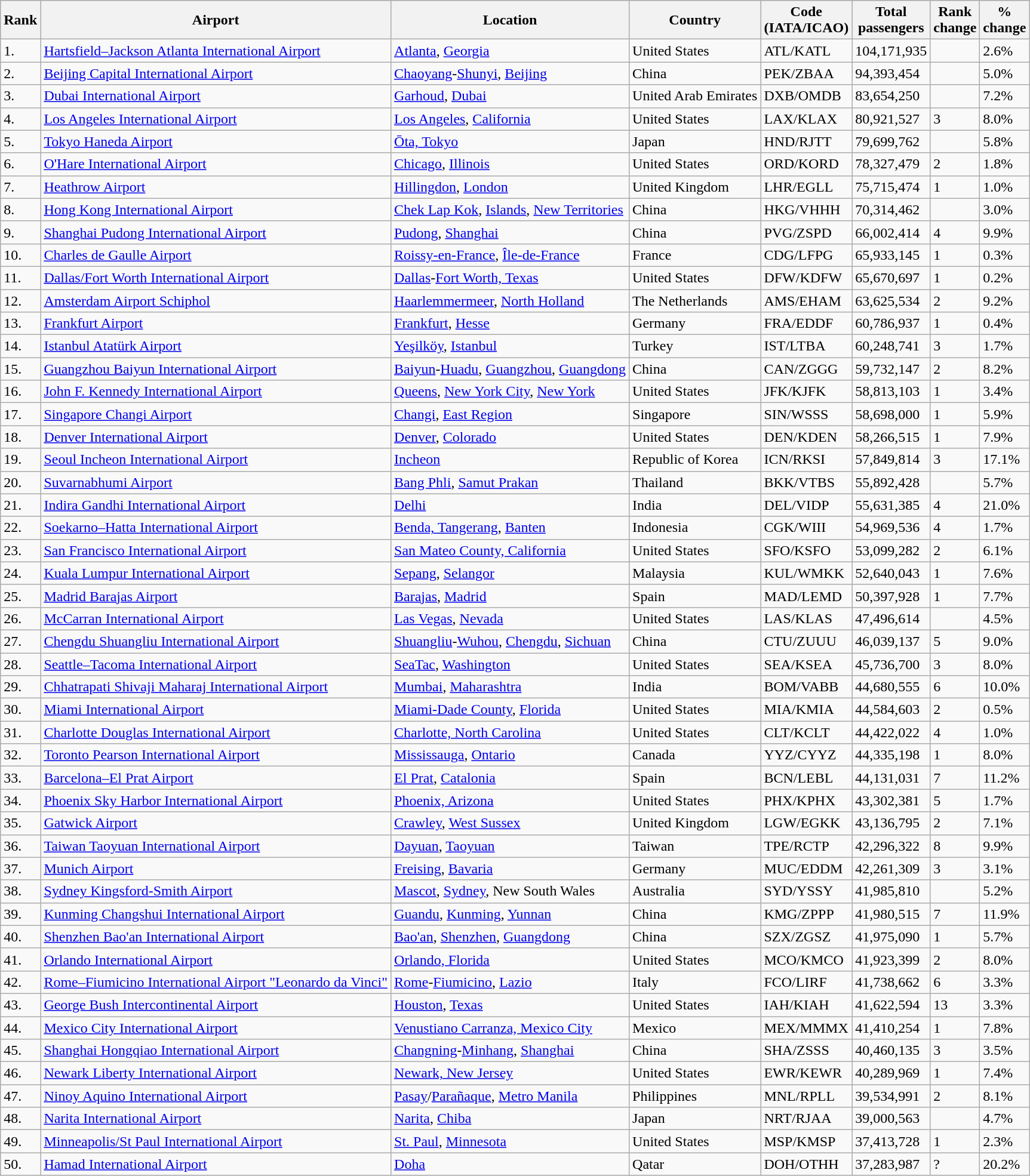<table class="wikitable sortable sticky-header"  width= align=>
<tr style="background:lightgrey;">
<th>Rank</th>
<th>Airport</th>
<th>Location</th>
<th>Country</th>
<th>Code<br>(IATA/ICAO)</th>
<th data-sort-type="number">Total<br>passengers</th>
<th>Rank<br>change</th>
<th>%<br>change</th>
</tr>
<tr>
<td>1.</td>
<td> <a href='#'>Hartsfield–Jackson Atlanta International Airport</a></td>
<td><a href='#'>Atlanta</a>, <a href='#'>Georgia</a></td>
<td>United States</td>
<td>ATL/KATL</td>
<td>104,171,935</td>
<td></td>
<td>2.6%</td>
</tr>
<tr>
<td>2.</td>
<td> <a href='#'>Beijing Capital International Airport</a></td>
<td><a href='#'>Chaoyang</a>-<a href='#'>Shunyi</a>, <a href='#'>Beijing</a></td>
<td>China</td>
<td>PEK/ZBAA</td>
<td>94,393,454</td>
<td></td>
<td>5.0%</td>
</tr>
<tr>
<td>3.</td>
<td> <a href='#'>Dubai International Airport</a></td>
<td><a href='#'>Garhoud</a>, <a href='#'>Dubai</a></td>
<td>United Arab Emirates</td>
<td>DXB/OMDB</td>
<td>83,654,250</td>
<td></td>
<td>7.2%</td>
</tr>
<tr>
<td>4.</td>
<td> <a href='#'>Los Angeles International Airport</a></td>
<td><a href='#'>Los Angeles</a>, <a href='#'>California</a></td>
<td>United States</td>
<td>LAX/KLAX</td>
<td>80,921,527</td>
<td>3</td>
<td>8.0%</td>
</tr>
<tr>
<td>5.</td>
<td> <a href='#'>Tokyo Haneda Airport</a></td>
<td><a href='#'>Ōta, Tokyo</a></td>
<td>Japan</td>
<td>HND/RJTT</td>
<td>79,699,762</td>
<td></td>
<td>5.8%</td>
</tr>
<tr>
<td>6.</td>
<td> <a href='#'>O'Hare International Airport</a></td>
<td><a href='#'>Chicago</a>, <a href='#'>Illinois</a></td>
<td>United States</td>
<td>ORD/KORD</td>
<td>78,327,479</td>
<td>2</td>
<td>1.8%</td>
</tr>
<tr>
<td>7.</td>
<td> <a href='#'>Heathrow Airport</a></td>
<td><a href='#'>Hillingdon</a>, <a href='#'>London</a></td>
<td>United Kingdom</td>
<td>LHR/EGLL</td>
<td>75,715,474</td>
<td>1</td>
<td>1.0%</td>
</tr>
<tr>
<td>8.</td>
<td> <a href='#'>Hong Kong International Airport</a></td>
<td><a href='#'>Chek Lap Kok</a>, <a href='#'>Islands</a>, <a href='#'>New Territories</a></td>
<td>China</td>
<td>HKG/VHHH</td>
<td>70,314,462</td>
<td></td>
<td>3.0%</td>
</tr>
<tr>
<td>9.</td>
<td> <a href='#'>Shanghai Pudong International Airport</a></td>
<td><a href='#'>Pudong</a>, <a href='#'>Shanghai</a></td>
<td>China</td>
<td>PVG/ZSPD</td>
<td>66,002,414</td>
<td>4</td>
<td>9.9%</td>
</tr>
<tr>
<td>10.</td>
<td> <a href='#'>Charles de Gaulle Airport</a></td>
<td><a href='#'>Roissy-en-France</a>, <a href='#'>Île-de-France</a></td>
<td>France</td>
<td>CDG/LFPG</td>
<td>65,933,145</td>
<td>1</td>
<td>0.3%</td>
</tr>
<tr>
<td>11.</td>
<td> <a href='#'>Dallas/Fort Worth International Airport</a></td>
<td><a href='#'>Dallas</a>-<a href='#'>Fort Worth, Texas</a></td>
<td>United States</td>
<td>DFW/KDFW</td>
<td>65,670,697</td>
<td>1</td>
<td>0.2%</td>
</tr>
<tr>
<td>12.</td>
<td> <a href='#'>Amsterdam Airport Schiphol</a></td>
<td><a href='#'>Haarlemmermeer</a>, <a href='#'>North Holland</a></td>
<td>The Netherlands</td>
<td>AMS/EHAM</td>
<td>63,625,534</td>
<td>2</td>
<td>9.2%</td>
</tr>
<tr>
<td>13.</td>
<td> <a href='#'>Frankfurt Airport</a></td>
<td><a href='#'>Frankfurt</a>, <a href='#'>Hesse</a></td>
<td>Germany</td>
<td>FRA/EDDF</td>
<td>60,786,937</td>
<td>1</td>
<td>0.4%</td>
</tr>
<tr>
<td>14.</td>
<td> <a href='#'>Istanbul Atatürk Airport</a></td>
<td><a href='#'>Yeşilköy</a>, <a href='#'>Istanbul</a></td>
<td>Turkey</td>
<td>IST/LTBA</td>
<td>60,248,741</td>
<td>3</td>
<td>1.7%</td>
</tr>
<tr>
<td>15.</td>
<td> <a href='#'>Guangzhou Baiyun International Airport</a></td>
<td><a href='#'>Baiyun</a>-<a href='#'>Huadu</a>, <a href='#'>Guangzhou</a>, <a href='#'>Guangdong</a></td>
<td>China</td>
<td>CAN/ZGGG</td>
<td>59,732,147</td>
<td>2</td>
<td>8.2%</td>
</tr>
<tr>
<td>16.</td>
<td> <a href='#'>John F. Kennedy International Airport</a></td>
<td><a href='#'>Queens</a>, <a href='#'>New York City</a>, <a href='#'>New York</a></td>
<td>United States</td>
<td>JFK/KJFK</td>
<td>58,813,103</td>
<td>1</td>
<td>3.4%</td>
</tr>
<tr>
<td>17.</td>
<td> <a href='#'>Singapore Changi Airport</a></td>
<td><a href='#'>Changi</a>, <a href='#'>East Region</a></td>
<td>Singapore</td>
<td>SIN/WSSS</td>
<td>58,698,000</td>
<td>1</td>
<td>5.9%</td>
</tr>
<tr>
<td>18.</td>
<td> <a href='#'>Denver International Airport</a></td>
<td><a href='#'>Denver</a>, <a href='#'>Colorado</a></td>
<td>United States</td>
<td>DEN/KDEN</td>
<td>58,266,515</td>
<td>1</td>
<td>7.9%</td>
</tr>
<tr>
<td>19.</td>
<td> <a href='#'>Seoul Incheon International Airport</a></td>
<td><a href='#'>Incheon</a></td>
<td>Republic of Korea</td>
<td>ICN/RKSI</td>
<td>57,849,814</td>
<td>3</td>
<td>17.1%</td>
</tr>
<tr>
<td>20.</td>
<td> <a href='#'>Suvarnabhumi Airport</a></td>
<td><a href='#'>Bang Phli</a>, <a href='#'>Samut Prakan</a></td>
<td>Thailand</td>
<td>BKK/VTBS</td>
<td>55,892,428</td>
<td></td>
<td>5.7%</td>
</tr>
<tr>
<td>21.</td>
<td> <a href='#'>Indira Gandhi International Airport</a></td>
<td><a href='#'>Delhi</a></td>
<td>India</td>
<td>DEL/VIDP</td>
<td>55,631,385</td>
<td>4</td>
<td>21.0%</td>
</tr>
<tr>
<td>22.</td>
<td> <a href='#'>Soekarno–Hatta International Airport</a></td>
<td><a href='#'>Benda, Tangerang</a>, <a href='#'>Banten</a></td>
<td>Indonesia</td>
<td>CGK/WIII</td>
<td>54,969,536</td>
<td>4</td>
<td>1.7%</td>
</tr>
<tr>
<td>23.</td>
<td> <a href='#'>San Francisco International Airport</a></td>
<td><a href='#'>San Mateo County, California</a></td>
<td>United States</td>
<td>SFO/KSFO</td>
<td>53,099,282</td>
<td>2</td>
<td>6.1%</td>
</tr>
<tr>
<td>24.</td>
<td> <a href='#'>Kuala Lumpur International Airport</a></td>
<td><a href='#'>Sepang</a>, <a href='#'>Selangor</a></td>
<td>Malaysia</td>
<td>KUL/WMKK</td>
<td>52,640,043</td>
<td>1</td>
<td>7.6%</td>
</tr>
<tr>
<td>25.</td>
<td> <a href='#'>Madrid Barajas Airport</a></td>
<td><a href='#'>Barajas</a>, <a href='#'>Madrid</a></td>
<td>Spain</td>
<td>MAD/LEMD</td>
<td>50,397,928</td>
<td>1</td>
<td>7.7%</td>
</tr>
<tr>
<td>26.</td>
<td> <a href='#'>McCarran International Airport</a></td>
<td><a href='#'>Las Vegas</a>, <a href='#'>Nevada</a></td>
<td>United States</td>
<td>LAS/KLAS</td>
<td>47,496,614</td>
<td></td>
<td>4.5%</td>
</tr>
<tr>
<td>27.</td>
<td> <a href='#'>Chengdu Shuangliu International Airport</a></td>
<td><a href='#'>Shuangliu</a>-<a href='#'>Wuhou</a>, <a href='#'>Chengdu</a>, <a href='#'>Sichuan</a></td>
<td>China</td>
<td>CTU/ZUUU</td>
<td>46,039,137</td>
<td>5</td>
<td>9.0%</td>
</tr>
<tr>
<td>28.</td>
<td> <a href='#'>Seattle–Tacoma International Airport</a></td>
<td><a href='#'>SeaTac</a>, <a href='#'>Washington</a></td>
<td>United States</td>
<td>SEA/KSEA</td>
<td>45,736,700</td>
<td>3</td>
<td>8.0%</td>
</tr>
<tr>
<td>29.</td>
<td> <a href='#'>Chhatrapati Shivaji Maharaj International Airport</a></td>
<td><a href='#'>Mumbai</a>, <a href='#'>Maharashtra</a></td>
<td>India</td>
<td>BOM/VABB</td>
<td>44,680,555</td>
<td>6</td>
<td>10.0%</td>
</tr>
<tr>
<td>30.</td>
<td> <a href='#'>Miami International Airport</a></td>
<td><a href='#'>Miami-Dade County</a>, <a href='#'>Florida</a></td>
<td>United States</td>
<td>MIA/KMIA</td>
<td>44,584,603</td>
<td>2</td>
<td>0.5%</td>
</tr>
<tr>
<td>31.</td>
<td> <a href='#'>Charlotte Douglas International Airport</a></td>
<td><a href='#'>Charlotte, North Carolina</a></td>
<td>United States</td>
<td>CLT/KCLT</td>
<td>44,422,022</td>
<td>4</td>
<td>1.0%</td>
</tr>
<tr>
<td>32.</td>
<td> <a href='#'>Toronto Pearson International Airport</a></td>
<td><a href='#'>Mississauga</a>, <a href='#'>Ontario</a></td>
<td>Canada</td>
<td>YYZ/CYYZ</td>
<td>44,335,198</td>
<td>1</td>
<td>8.0%</td>
</tr>
<tr>
<td>33.</td>
<td> <a href='#'>Barcelona–El Prat Airport</a></td>
<td><a href='#'>El Prat</a>, <a href='#'>Catalonia</a></td>
<td>Spain</td>
<td>BCN/LEBL</td>
<td>44,131,031</td>
<td>7</td>
<td>11.2%</td>
</tr>
<tr>
<td>34.</td>
<td> <a href='#'>Phoenix Sky Harbor International Airport</a></td>
<td><a href='#'>Phoenix, Arizona</a></td>
<td>United States</td>
<td>PHX/KPHX</td>
<td>43,302,381</td>
<td>5</td>
<td>1.7%</td>
</tr>
<tr>
<td>35.</td>
<td> <a href='#'>Gatwick Airport</a></td>
<td><a href='#'>Crawley</a>, <a href='#'>West Sussex</a></td>
<td>United Kingdom</td>
<td>LGW/EGKK</td>
<td>43,136,795</td>
<td>2</td>
<td>7.1%</td>
</tr>
<tr>
<td>36.</td>
<td> <a href='#'>Taiwan Taoyuan International Airport</a></td>
<td><a href='#'>Dayuan</a>, <a href='#'>Taoyuan</a></td>
<td>Taiwan</td>
<td>TPE/RCTP</td>
<td>42,296,322</td>
<td>8</td>
<td>9.9%</td>
</tr>
<tr>
<td>37.</td>
<td> <a href='#'>Munich Airport</a></td>
<td><a href='#'>Freising</a>, <a href='#'>Bavaria</a></td>
<td>Germany</td>
<td>MUC/EDDM</td>
<td>42,261,309</td>
<td>3</td>
<td>3.1%</td>
</tr>
<tr>
<td>38.</td>
<td> <a href='#'>Sydney Kingsford-Smith Airport</a></td>
<td><a href='#'>Mascot</a>, <a href='#'>Sydney</a>, New South Wales</td>
<td>Australia</td>
<td>SYD/YSSY</td>
<td>41,985,810</td>
<td></td>
<td>5.2%</td>
</tr>
<tr>
<td>39.</td>
<td> <a href='#'>Kunming Changshui International Airport</a></td>
<td><a href='#'>Guandu</a>, <a href='#'>Kunming</a>, <a href='#'>Yunnan</a></td>
<td>China</td>
<td>KMG/ZPPP</td>
<td>41,980,515</td>
<td>7</td>
<td>11.9%</td>
</tr>
<tr>
<td>40.</td>
<td> <a href='#'>Shenzhen Bao'an International Airport</a></td>
<td><a href='#'>Bao'an</a>, <a href='#'>Shenzhen</a>, <a href='#'>Guangdong</a></td>
<td>China</td>
<td>SZX/ZGSZ</td>
<td>41,975,090</td>
<td>1</td>
<td>5.7%</td>
</tr>
<tr>
<td>41.</td>
<td> <a href='#'>Orlando International Airport</a></td>
<td><a href='#'>Orlando, Florida</a></td>
<td>United States</td>
<td>MCO/KMCO</td>
<td>41,923,399</td>
<td>2</td>
<td>8.0%</td>
</tr>
<tr>
<td>42.</td>
<td> <a href='#'>Rome–Fiumicino International Airport "Leonardo da Vinci"</a></td>
<td><a href='#'>Rome</a>-<a href='#'>Fiumicino</a>, <a href='#'>Lazio</a></td>
<td>Italy</td>
<td>FCO/LIRF</td>
<td>41,738,662</td>
<td>6</td>
<td>3.3%</td>
</tr>
<tr>
<td>43.</td>
<td> <a href='#'>George Bush Intercontinental Airport</a></td>
<td><a href='#'>Houston</a>, <a href='#'>Texas</a></td>
<td>United States</td>
<td>IAH/KIAH</td>
<td>41,622,594</td>
<td>13</td>
<td>3.3%</td>
</tr>
<tr>
<td>44.</td>
<td> <a href='#'>Mexico City International Airport</a></td>
<td><a href='#'>Venustiano Carranza, Mexico City</a></td>
<td>Mexico</td>
<td>MEX/MMMX</td>
<td>41,410,254</td>
<td>1</td>
<td>7.8%</td>
</tr>
<tr>
<td>45.</td>
<td> <a href='#'>Shanghai Hongqiao International Airport</a></td>
<td><a href='#'>Changning</a>-<a href='#'>Minhang</a>, <a href='#'>Shanghai</a></td>
<td>China</td>
<td>SHA/ZSSS</td>
<td>40,460,135</td>
<td>3</td>
<td>3.5%</td>
</tr>
<tr>
<td>46.</td>
<td> <a href='#'>Newark Liberty International Airport</a></td>
<td><a href='#'>Newark, New Jersey</a></td>
<td>United States</td>
<td>EWR/KEWR</td>
<td>40,289,969</td>
<td>1</td>
<td>7.4%</td>
</tr>
<tr>
<td>47.</td>
<td> <a href='#'>Ninoy Aquino International Airport</a></td>
<td><a href='#'>Pasay</a>/<a href='#'>Parañaque</a>, <a href='#'>Metro Manila</a></td>
<td>Philippines</td>
<td>MNL/RPLL</td>
<td>39,534,991</td>
<td>2</td>
<td>8.1%</td>
</tr>
<tr>
<td>48.</td>
<td> <a href='#'>Narita International Airport</a></td>
<td><a href='#'>Narita</a>, <a href='#'>Chiba</a></td>
<td>Japan</td>
<td>NRT/RJAA</td>
<td>39,000,563</td>
<td></td>
<td>4.7%</td>
</tr>
<tr>
<td>49.</td>
<td> <a href='#'>Minneapolis/St Paul International Airport</a></td>
<td><a href='#'>St. Paul</a>, <a href='#'>Minnesota</a></td>
<td>United States</td>
<td>MSP/KMSP</td>
<td>37,413,728</td>
<td>1</td>
<td>2.3%</td>
</tr>
<tr>
<td>50.</td>
<td> <a href='#'>Hamad International Airport</a></td>
<td><a href='#'>Doha</a></td>
<td>Qatar</td>
<td>DOH/OTHH</td>
<td>37,283,987</td>
<td>?</td>
<td>20.2%</td>
</tr>
</table>
